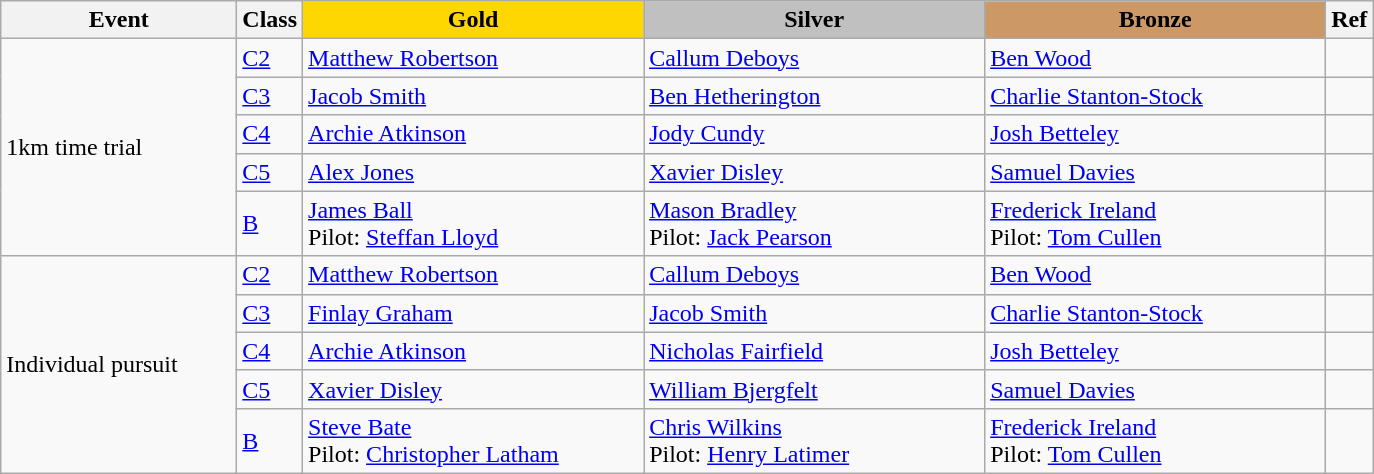<table class="wikitable" style="font-size:100%">
<tr>
<th width=150>Event</th>
<th width=20>Class</th>
<th width=220 style="background-color: gold;">Gold</th>
<th width=220 style="background-color: silver;">Silver</th>
<th width=220 style="background-color: #cc9966;">Bronze</th>
<th width=20>Ref</th>
</tr>
<tr>
<td rowspan=5>1km time trial</td>
<td><a href='#'>C2</a></td>
<td><a href='#'>Matthew Robertson</a></td>
<td><a href='#'>Callum Deboys</a></td>
<td><a href='#'>Ben Wood</a></td>
<td></td>
</tr>
<tr>
<td><a href='#'>C3</a></td>
<td><a href='#'>Jacob Smith</a></td>
<td><a href='#'>Ben Hetherington</a></td>
<td><a href='#'>Charlie Stanton-Stock</a></td>
<td></td>
</tr>
<tr>
<td><a href='#'>C4</a></td>
<td><a href='#'>Archie Atkinson</a></td>
<td><a href='#'>Jody Cundy</a></td>
<td><a href='#'>Josh Betteley</a></td>
<td></td>
</tr>
<tr>
<td><a href='#'>C5</a></td>
<td><a href='#'>Alex Jones</a></td>
<td><a href='#'>Xavier Disley</a></td>
<td><a href='#'>Samuel Davies</a></td>
<td></td>
</tr>
<tr>
<td><a href='#'>B</a></td>
<td><a href='#'>James Ball</a><br>Pilot: <a href='#'>Steffan Lloyd</a></td>
<td><a href='#'>Mason Bradley</a><br>Pilot: <a href='#'>Jack Pearson</a></td>
<td><a href='#'>Frederick Ireland</a><br>Pilot: <a href='#'>Tom Cullen</a></td>
<td></td>
</tr>
<tr>
<td rowspan=5>Individual pursuit</td>
<td><a href='#'>C2</a></td>
<td><a href='#'>Matthew Robertson</a></td>
<td><a href='#'>Callum Deboys</a></td>
<td><a href='#'>Ben Wood</a></td>
<td></td>
</tr>
<tr>
<td><a href='#'>C3</a></td>
<td><a href='#'>Finlay Graham</a></td>
<td><a href='#'>Jacob Smith</a></td>
<td><a href='#'>Charlie Stanton-Stock</a></td>
<td></td>
</tr>
<tr>
<td><a href='#'>C4</a></td>
<td><a href='#'>Archie Atkinson</a></td>
<td><a href='#'>Nicholas Fairfield</a></td>
<td><a href='#'>Josh Betteley</a></td>
<td></td>
</tr>
<tr>
<td><a href='#'>C5</a></td>
<td><a href='#'>Xavier Disley</a></td>
<td><a href='#'>William Bjergfelt</a></td>
<td><a href='#'>Samuel Davies</a></td>
<td></td>
</tr>
<tr>
<td><a href='#'>B</a></td>
<td><a href='#'>Steve Bate</a><br>Pilot: <a href='#'>Christopher Latham</a></td>
<td><a href='#'>Chris Wilkins</a><br>Pilot: <a href='#'>Henry Latimer</a></td>
<td><a href='#'>Frederick Ireland</a><br>Pilot: <a href='#'>Tom Cullen</a></td>
<td></td>
</tr>
</table>
